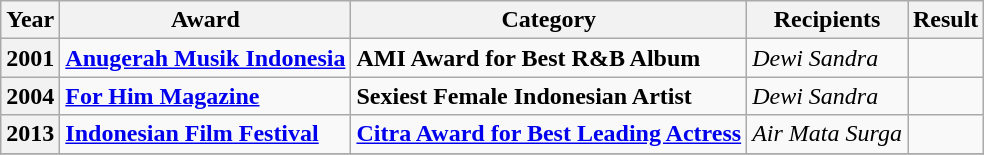<table class="wikitable sortable">
<tr>
<th>Year</th>
<th>Award</th>
<th>Category</th>
<th>Recipients</th>
<th>Result</th>
</tr>
<tr>
<th>2001</th>
<td><strong><a href='#'>Anugerah Musik Indonesia</a></strong></td>
<td><strong>AMI Award for Best R&B Album</strong></td>
<td><em>Dewi Sandra</em></td>
<td></td>
</tr>
<tr>
<th>2004</th>
<td><strong><a href='#'>For Him Magazine</a></strong></td>
<td><strong>Sexiest Female Indonesian Artist</strong></td>
<td><em>Dewi Sandra</em></td>
<td></td>
</tr>
<tr>
<th>2013</th>
<td><strong><a href='#'>Indonesian Film Festival</a></strong></td>
<td><strong><a href='#'>Citra Award for Best Leading Actress</a></strong></td>
<td><em>Air Mata Surga</em></td>
<td></td>
</tr>
<tr>
</tr>
</table>
